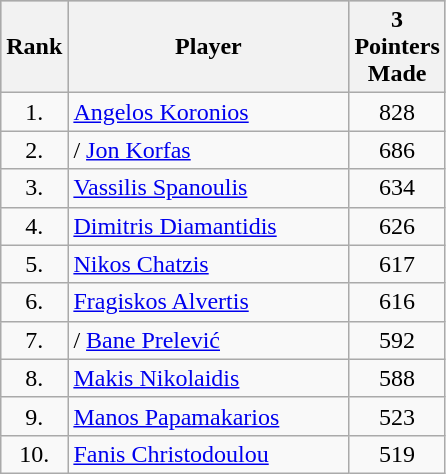<table class="wikitable"  style="text-align:center;">
<tr style="background:silver;">
<th style="width:20px;">Rank</th>
<th style="width:180px;">Player</th>
<th style="width:50px;">3 Pointers Made</th>
</tr>
<tr>
<td>1.</td>
<td style="text-align:left"> <a href='#'>Angelos Koronios</a></td>
<td>828</td>
</tr>
<tr>
<td>2.</td>
<td style="text-align:left">/ <a href='#'>Jon Korfas</a></td>
<td>686</td>
</tr>
<tr>
<td>3.</td>
<td style="text-align:left"> <a href='#'>Vassilis Spanoulis</a></td>
<td>634</td>
</tr>
<tr>
<td>4.</td>
<td style="text-align:left"> <a href='#'>Dimitris Diamantidis</a></td>
<td>626</td>
</tr>
<tr>
<td>5.</td>
<td style="text-align:left"> <a href='#'>Nikos Chatzis</a></td>
<td>617</td>
</tr>
<tr>
<td>6.</td>
<td style="text-align:left"> <a href='#'>Fragiskos Alvertis</a></td>
<td>616</td>
</tr>
<tr>
<td>7.</td>
<td style="text-align:left">/ <a href='#'>Bane Prelević</a></td>
<td>592</td>
</tr>
<tr>
<td>8.</td>
<td style="text-align:left"> <a href='#'>Makis Nikolaidis</a></td>
<td>588</td>
</tr>
<tr>
<td>9.</td>
<td style="text-align:left"> <a href='#'>Manos Papamakarios</a></td>
<td>523</td>
</tr>
<tr>
<td>10.</td>
<td style="text-align:left"> <a href='#'>Fanis Christodoulou</a></td>
<td>519</td>
</tr>
</table>
